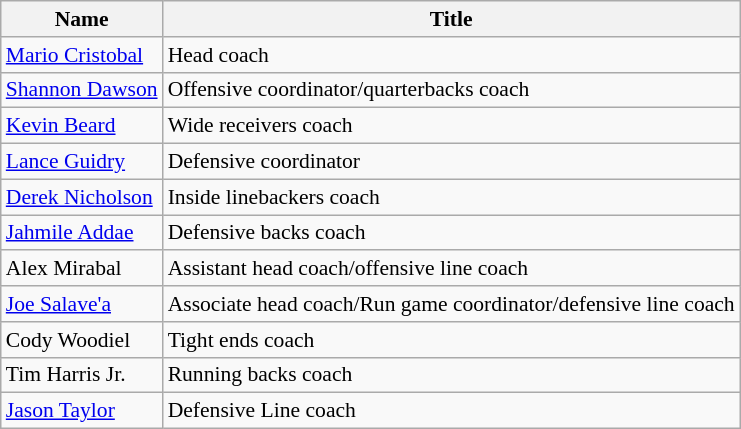<table class="wikitable" border="1" style="font-size:90%;">
<tr>
<th>Name</th>
<th>Title</th>
</tr>
<tr>
<td><a href='#'>Mario Cristobal</a></td>
<td>Head coach</td>
</tr>
<tr>
<td><a href='#'>Shannon Dawson</a></td>
<td>Offensive coordinator/quarterbacks coach</td>
</tr>
<tr>
<td><a href='#'>Kevin Beard</a></td>
<td>Wide receivers coach</td>
</tr>
<tr>
<td><a href='#'>Lance Guidry</a></td>
<td>Defensive coordinator</td>
</tr>
<tr>
<td><a href='#'>Derek Nicholson</a></td>
<td>Inside linebackers coach</td>
</tr>
<tr>
<td><a href='#'>Jahmile Addae</a></td>
<td>Defensive backs coach</td>
</tr>
<tr>
<td>Alex Mirabal</td>
<td>Assistant head coach/offensive line coach</td>
</tr>
<tr>
<td><a href='#'>Joe Salave'a</a></td>
<td>Associate head coach/Run game coordinator/defensive line coach</td>
</tr>
<tr>
<td>Cody Woodiel</td>
<td>Tight ends coach</td>
</tr>
<tr>
<td>Tim Harris Jr.</td>
<td>Running backs coach</td>
</tr>
<tr>
<td><a href='#'>Jason Taylor</a></td>
<td>Defensive Line coach</td>
</tr>
</table>
